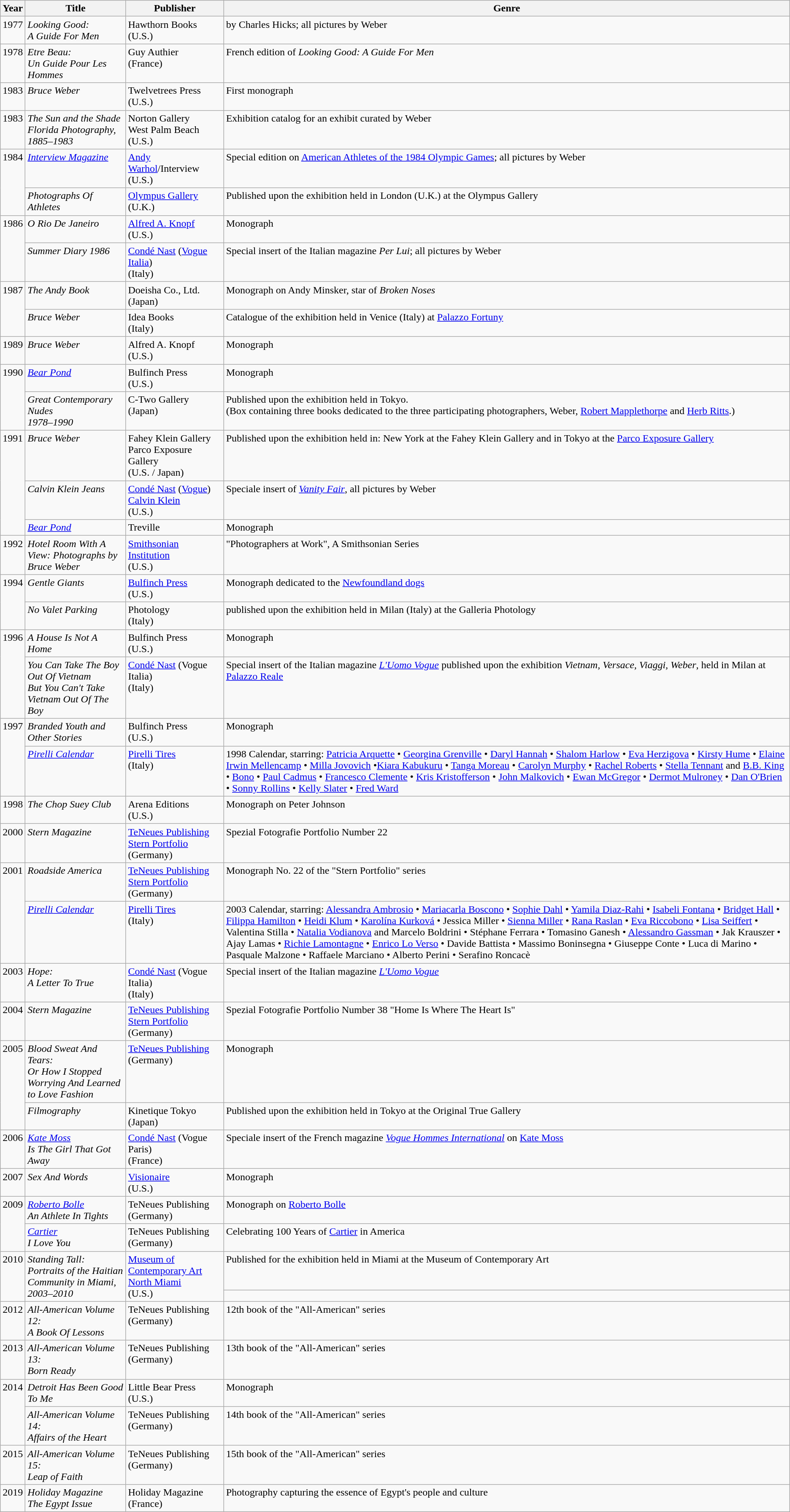<table class="wikitable">
<tr>
<th>Year</th>
<th>Title</th>
<th>Publisher</th>
<th>Genre</th>
</tr>
<tr valign="top">
<td>1977</td>
<td><em>Looking Good:<br>A Guide For Men</em></td>
<td>Hawthorn Books <br>(U.S.)</td>
<td>by Charles Hicks; all pictures by Weber</td>
</tr>
<tr valign="top">
<td>1978</td>
<td><em>Etre Beau:<br>Un Guide Pour Les Hommes</em></td>
<td>Guy Authier <br>(France)</td>
<td>French edition of <em>Looking Good: A Guide For Men</em></td>
</tr>
<tr valign="top">
<td>1983</td>
<td><em>Bruce Weber</em></td>
<td>Twelvetrees Press <br>(U.S.)</td>
<td>First monograph</td>
</tr>
<tr valign="top">
<td>1983</td>
<td><em>The Sun and the Shade</em><br><em>Florida Photography, 1885–1983</em></td>
<td>Norton Gallery <br>West Palm Beach<br>(U.S.)</td>
<td>Exhibition catalog for an exhibit curated by Weber</td>
</tr>
<tr valign="top">
<td rowspan=2>1984</td>
<td><em><a href='#'>Interview Magazine</a></em></td>
<td><a href='#'>Andy Warhol</a>/Interview <br>(U.S.)</td>
<td>Special edition on <a href='#'>American Athletes of the 1984 Olympic Games</a>; all pictures by Weber</td>
</tr>
<tr valign="top">
<td><em>Photographs Of Athletes</em></td>
<td><a href='#'>Olympus Gallery</a> <br>(U.K.)</td>
<td>Published upon the exhibition held in London (U.K.) at the Olympus Gallery</td>
</tr>
<tr valign="top">
<td rowspan=2>1986</td>
<td><em>O Rio De Janeiro</em></td>
<td><a href='#'>Alfred A. Knopf</a> <br>(U.S.)</td>
<td>Monograph</td>
</tr>
<tr valign="top">
<td><em>Summer Diary 1986</em></td>
<td><a href='#'>Condé Nast</a> (<a href='#'>Vogue Italia</a>)<br>(Italy)</td>
<td>Special insert of the Italian magazine <em>Per Lui</em>; all pictures by Weber</td>
</tr>
<tr valign="top">
<td rowspan=2>1987</td>
<td><em>The Andy Book</em></td>
<td>Doeisha Co., Ltd. <br>(Japan)</td>
<td>Monograph on Andy Minsker, star of <em>Broken Noses</em></td>
</tr>
<tr valign="top">
<td><em>Bruce Weber</em></td>
<td>Idea Books <br>(Italy)</td>
<td>Catalogue of the exhibition held in Venice (Italy) at <a href='#'>Palazzo Fortuny</a></td>
</tr>
<tr valign="top">
<td>1989</td>
<td><em>Bruce Weber</em></td>
<td>Alfred A. Knopf <br>(U.S.)</td>
<td>Monograph</td>
</tr>
<tr valign="top">
<td rowspan="2">1990</td>
<td><em><a href='#'>Bear Pond</a></em></td>
<td>Bulfinch Press <br>(U.S.)</td>
<td>Monograph</td>
</tr>
<tr valign="top">
<td><em>Great Contemporary Nudes <br>1978–1990</em></td>
<td>C-Two Gallery <br>(Japan)</td>
<td>Published upon the exhibition held in Tokyo. <br> (Box containing three books dedicated to the three participating photographers, Weber, <a href='#'>Robert Mapplethorpe</a> and <a href='#'>Herb Ritts</a>.)</td>
</tr>
<tr valign="top">
<td rowspan="3">1991</td>
<td><em>Bruce Weber</em></td>
<td>Fahey Klein Gallery<br>Parco Exposure Gallery <br>(U.S. / Japan)</td>
<td>Published upon the exhibition held in: New York at the Fahey Klein Gallery and in Tokyo at the <a href='#'>Parco Exposure Gallery</a></td>
</tr>
<tr valign="top">
<td><em>Calvin Klein Jeans</em></td>
<td><a href='#'>Condé Nast</a> (<a href='#'>Vogue</a>)<br><a href='#'>Calvin Klein</a> <br>(U.S.)</td>
<td>Speciale insert of <em><a href='#'>Vanity Fair</a></em>, all pictures by Weber</td>
</tr>
<tr valign="top">
<td><em><a href='#'>Bear Pond</a></em></td>
<td>Treville</td>
<td>Monograph</td>
</tr>
<tr valign="top">
<td>1992</td>
<td><em>Hotel Room With A View: Photographs by Bruce Weber</em></td>
<td><a href='#'>Smithsonian Institution</a> <br>(U.S.)</td>
<td>"Photographers at Work", A Smithsonian Series</td>
</tr>
<tr valign="top">
<td rowspan="2">1994</td>
<td><em>Gentle Giants</em></td>
<td><a href='#'>Bulfinch Press</a> <br>(U.S.)</td>
<td>Monograph dedicated to the <a href='#'>Newfoundland dogs</a></td>
</tr>
<tr valign="top">
<td><em>No Valet Parking</em></td>
<td>Photology <br>(Italy)</td>
<td>published upon the exhibition held in Milan (Italy) at the Galleria Photology</td>
</tr>
<tr valign="top">
<td rowspan="2">1996</td>
<td><em>A House Is Not A Home</em></td>
<td>Bulfinch Press <br>(U.S.)</td>
<td>Monograph</td>
</tr>
<tr valign="top">
<td><em>You Can Take The Boy Out Of Vietnam <br>But You Can't Take Vietnam Out Of The Boy</em></td>
<td><a href='#'>Condé Nast</a> (Vogue Italia)<br>(Italy)</td>
<td>Special insert of the Italian magazine <em><a href='#'>L'Uomo Vogue</a></em> published upon the exhibition <em>Vietnam, Versace, Viaggi, Weber</em>, held in Milan at <a href='#'>Palazzo Reale</a></td>
</tr>
<tr valign="top">
<td rowspan="2">1997</td>
<td><em>Branded Youth and Other Stories</em></td>
<td>Bulfinch Press <br>(U.S.)</td>
<td>Monograph</td>
</tr>
<tr valign="top">
<td><em><a href='#'>Pirelli Calendar</a></em></td>
<td><a href='#'>Pirelli Tires</a> <br>(Italy)</td>
<td>1998 Calendar, starring: <a href='#'>Patricia Arquette</a> • <a href='#'>Georgina Grenville</a> • <a href='#'>Daryl Hannah</a> • <a href='#'>Shalom Harlow</a> • <a href='#'>Eva Herzigova</a> • <a href='#'>Kirsty Hume</a> • <a href='#'>Elaine Irwin Mellencamp</a> • <a href='#'>Milla Jovovich</a> •<a href='#'>Kiara Kabukuru</a> • <a href='#'>Tanga Moreau</a> • <a href='#'>Carolyn Murphy</a> • <a href='#'>Rachel Roberts</a> • <a href='#'>Stella Tennant</a> and <a href='#'>B.B. King</a> • <a href='#'>Bono</a> • <a href='#'>Paul Cadmus</a> • <a href='#'>Francesco Clemente</a> • <a href='#'>Kris Kristofferson</a> •  <a href='#'>John Malkovich</a> • <a href='#'>Ewan McGregor</a> • <a href='#'>Dermot Mulroney</a> • <a href='#'>Dan O'Brien</a> • <a href='#'>Sonny Rollins</a> • <a href='#'>Kelly Slater</a> • <a href='#'>Fred Ward</a></td>
</tr>
<tr valign="top">
<td>1998</td>
<td><em>The Chop Suey Club</em></td>
<td>Arena Editions <br>(U.S.)</td>
<td>Monograph on Peter Johnson</td>
</tr>
<tr valign="top">
<td>2000</td>
<td><em>Stern Magazine</em></td>
<td><a href='#'>TeNeues Publishing</a> <br><a href='#'>Stern Portfolio</a><br>(Germany)</td>
<td>Spezial Fotografie Portfolio Number 22</td>
</tr>
<tr valign="top">
<td rowspan="2">2001</td>
<td><em>Roadside America</em></td>
<td><a href='#'>TeNeues Publishing</a> <br><a href='#'>Stern Portfolio</a><br>(Germany)</td>
<td>Monograph No. 22 of the "Stern Portfolio" series</td>
</tr>
<tr valign="top">
<td><em><a href='#'>Pirelli Calendar</a></em></td>
<td><a href='#'>Pirelli Tires</a> <br>(Italy)</td>
<td>2003 Calendar, starring: <a href='#'>Alessandra Ambrosio</a> • <a href='#'>Mariacarla Boscono</a> • <a href='#'>Sophie Dahl</a> • <a href='#'>Yamila Diaz-Rahi</a> • <a href='#'>Isabeli Fontana</a> • <a href='#'>Bridget Hall</a> • <a href='#'>Filippa Hamilton</a> • <a href='#'>Heidi Klum</a> • <a href='#'>Karolína Kurková</a> • Jessica Miller • <a href='#'>Sienna Miller</a> • <a href='#'>Rana Raslan</a> • <a href='#'>Eva Riccobono</a> • <a href='#'>Lisa Seiffert</a> • Valentina Stilla • <a href='#'>Natalia Vodianova</a> and Marcelo Boldrini • Stéphane Ferrara • Tomasino Ganesh • <a href='#'>Alessandro Gassman</a> • Jak Krauszer • Ajay Lamas • <a href='#'>Richie Lamontagne</a> • <a href='#'>Enrico Lo Verso</a> • Davide Battista • Massimo Boninsegna • Giuseppe Conte • Luca di Marino • Pasquale Malzone • Raffaele Marciano • Alberto Perini • Serafino Roncacè</td>
</tr>
<tr valign="top">
<td>2003</td>
<td><em>Hope: <br>A Letter To True</em></td>
<td><a href='#'>Condé Nast</a> (Vogue Italia)<br>(Italy)</td>
<td>Special insert of the Italian magazine <em><a href='#'>L'Uomo Vogue</a></em></td>
</tr>
<tr valign="top">
<td>2004</td>
<td><em>Stern Magazine</em></td>
<td><a href='#'>TeNeues Publishing</a> <br><a href='#'>Stern Portfolio</a><br>(Germany)</td>
<td>Spezial Fotografie Portfolio Number 38 "Home Is Where The Heart Is"</td>
</tr>
<tr valign="top">
<td rowspan="2">2005</td>
<td><em>Blood Sweat And Tears: <br>Or How I Stopped Worrying And Learned to Love Fashion</em></td>
<td><a href='#'>TeNeues Publishing</a> <br>(Germany)</td>
<td>Monograph</td>
</tr>
<tr valign="top">
<td><em>Filmography</em></td>
<td>Kinetique Tokyo <br>(Japan)</td>
<td>Published upon the exhibition held in Tokyo  at the Original True Gallery</td>
</tr>
<tr valign="top">
<td>2006</td>
<td><em><a href='#'>Kate Moss</a> <br>Is The Girl That Got Away</em></td>
<td><a href='#'>Condé Nast</a> (Vogue Paris)<br>(France)</td>
<td>Speciale insert of the French magazine <em><a href='#'>Vogue Hommes International</a></em> on <a href='#'>Kate Moss</a></td>
</tr>
<tr valign="top">
<td>2007</td>
<td><em>Sex And Words</em></td>
<td><a href='#'>Visionaire</a> <br>(U.S.)</td>
<td>Monograph</td>
</tr>
<tr valign="top">
<td rowspan="2">2009</td>
<td><em><a href='#'>Roberto Bolle</a> <br>An Athlete In Tights</em></td>
<td>TeNeues Publishing <br>(Germany)</td>
<td>Monograph on <a href='#'>Roberto Bolle</a></td>
</tr>
<tr valign="top">
<td><em><a href='#'>Cartier</a> <br>I Love You</em></td>
<td>TeNeues Publishing <br>(Germany)</td>
<td>Celebrating 100 Years of <a href='#'>Cartier</a> in America</td>
</tr>
<tr valign="top">
<td rowspan="2">2010</td>
<td rowspan="2"><em>Standing Tall: <br>Portraits of the Haitian Community in Miami, 2003–2010</em></td>
<td rowspan="2"><a href='#'>Museum of Contemporary Art North Miami</a> <br>(U.S.)</td>
<td>Published for the exhibition held in Miami at the Museum of Contemporary Art</td>
</tr>
<tr valign="top">
<td></td>
</tr>
<tr valign="top">
<td>2012</td>
<td><em>All-American Volume 12:<br>A Book Of Lessons</em></td>
<td>TeNeues Publishing <br>(Germany)</td>
<td>12th book of the "All-American" series</td>
</tr>
<tr valign="top">
<td>2013</td>
<td><em>All-American Volume 13:<br>Born Ready</em></td>
<td>TeNeues Publishing <br>(Germany)</td>
<td>13th book of the "All-American" series</td>
</tr>
<tr valign="top">
<td rowspan="2">2014</td>
<td><em>Detroit Has Been Good To Me</em></td>
<td>Little Bear Press <br>(U.S.)</td>
<td>Monograph</td>
</tr>
<tr valign="top">
<td><em>All-American Volume 14:<br>Affairs of the Heart</em></td>
<td>TeNeues Publishing <br>(Germany)</td>
<td>14th book of the "All-American" series</td>
</tr>
<tr valign="top">
<td>2015</td>
<td><em>All-American Volume 15:<br>Leap of Faith</em></td>
<td>TeNeues Publishing <br>(Germany)</td>
<td>15th book of the "All-American" series</td>
</tr>
<tr valign="top">
<td>2019</td>
<td><em>Holiday Magazine<br>The Egypt Issue</em></td>
<td>Holiday Magazine <br>(France)</td>
<td>Photography capturing the essence of Egypt's people and culture</td>
</tr>
</table>
